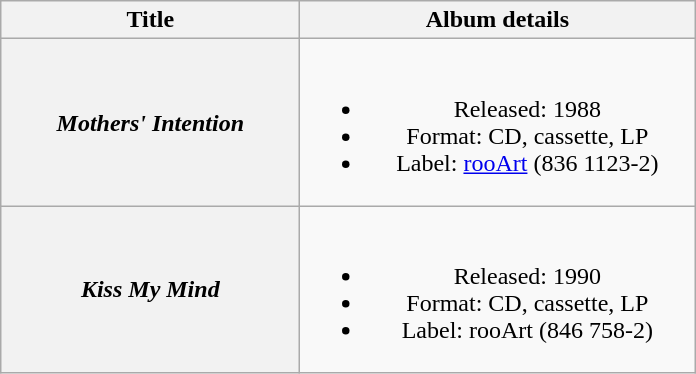<table class="wikitable plainrowheaders" style="text-align:center;" border="1">
<tr>
<th scope="col" style="width:12em;">Title</th>
<th scope="col" style="width:16em;">Album details</th>
</tr>
<tr>
<th scope="row"><em>Mothers' Intention</em></th>
<td><br><ul><li>Released: 1988</li><li>Format: CD, cassette, LP</li><li>Label: <a href='#'>rooArt</a> (836 1123-2)</li></ul></td>
</tr>
<tr>
<th scope="row"><em>Kiss My Mind</em></th>
<td><br><ul><li>Released: 1990</li><li>Format: CD, cassette, LP</li><li>Label: rooArt (846 758-2)</li></ul></td>
</tr>
</table>
